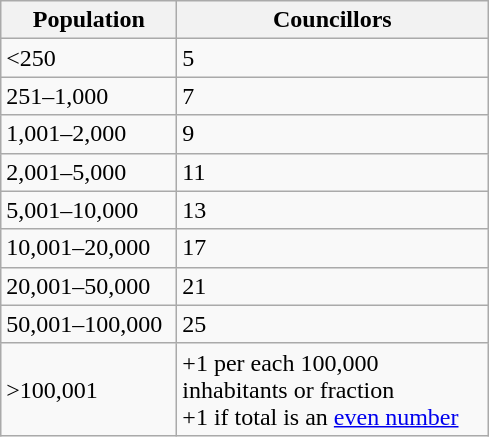<table class="wikitable" style="text-align:left;">
<tr>
<th width="110">Population</th>
<th width="200">Councillors</th>
</tr>
<tr>
<td><250</td>
<td>5</td>
</tr>
<tr>
<td>251–1,000</td>
<td>7</td>
</tr>
<tr>
<td>1,001–2,000</td>
<td>9</td>
</tr>
<tr>
<td>2,001–5,000</td>
<td>11</td>
</tr>
<tr>
<td>5,001–10,000</td>
<td>13</td>
</tr>
<tr>
<td>10,001–20,000</td>
<td>17</td>
</tr>
<tr>
<td>20,001–50,000</td>
<td>21</td>
</tr>
<tr>
<td>50,001–100,000</td>
<td>25</td>
</tr>
<tr>
<td>>100,001</td>
<td>+1 per each 100,000 inhabitants or fraction<br>+1 if total is an <a href='#'>even number</a></td>
</tr>
</table>
